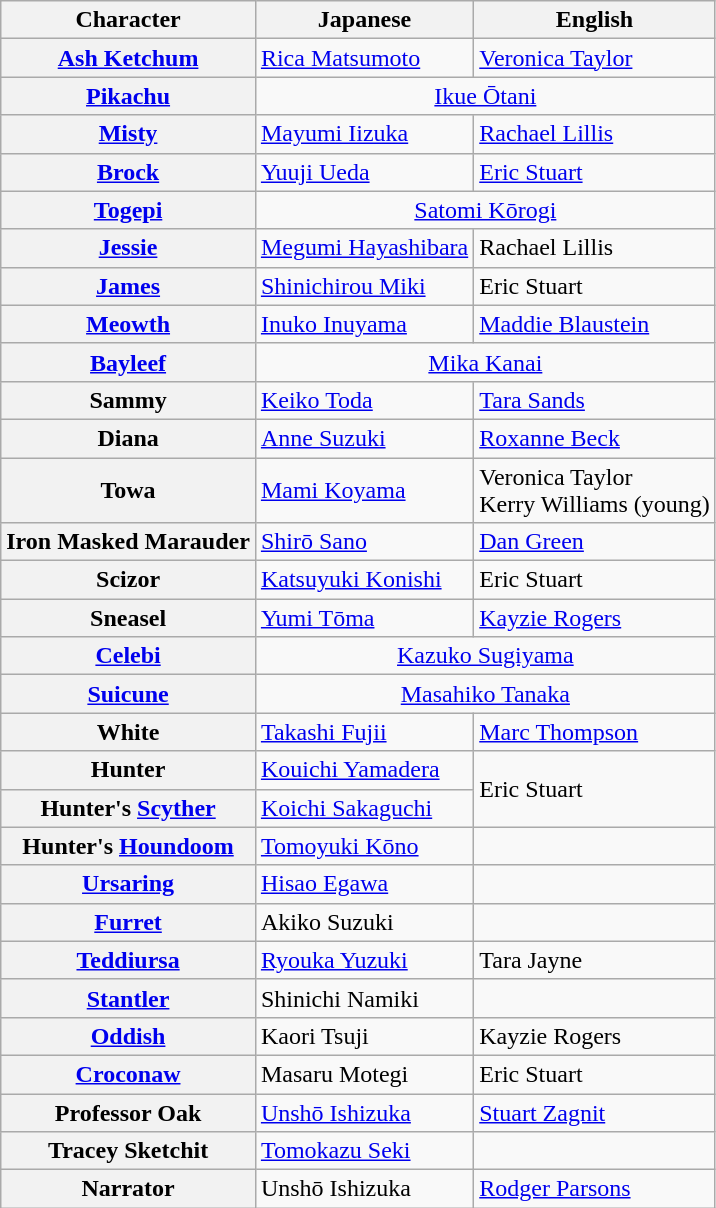<table class="wikitable">
<tr>
<th>Character</th>
<th>Japanese</th>
<th>English</th>
</tr>
<tr>
<th><a href='#'>Ash Ketchum</a></th>
<td><a href='#'>Rica Matsumoto</a></td>
<td><a href='#'>Veronica Taylor</a></td>
</tr>
<tr>
<th><a href='#'>Pikachu</a></th>
<td colspan="3" style="text-align: center"><a href='#'>Ikue Ōtani</a></td>
</tr>
<tr>
<th><a href='#'>Misty</a></th>
<td><a href='#'>Mayumi Iizuka</a></td>
<td><a href='#'>Rachael Lillis</a></td>
</tr>
<tr>
<th><a href='#'>Brock</a></th>
<td><a href='#'>Yuuji Ueda</a></td>
<td><a href='#'>Eric Stuart</a></td>
</tr>
<tr>
<th><a href='#'>Togepi</a></th>
<td colspan="3" style="text-align: center"><a href='#'>Satomi Kōrogi</a></td>
</tr>
<tr>
<th><a href='#'>Jessie</a></th>
<td><a href='#'>Megumi Hayashibara</a></td>
<td>Rachael Lillis</td>
</tr>
<tr>
<th><a href='#'>James</a></th>
<td><a href='#'>Shinichirou Miki</a></td>
<td>Eric Stuart</td>
</tr>
<tr>
<th><a href='#'>Meowth</a></th>
<td><a href='#'>Inuko Inuyama</a></td>
<td><a href='#'>Maddie Blaustein</a></td>
</tr>
<tr>
<th><a href='#'>Bayleef</a></th>
<td colspan="3" style="text-align: center"><a href='#'>Mika Kanai</a></td>
</tr>
<tr>
<th>Sammy</th>
<td><a href='#'>Keiko Toda</a></td>
<td><a href='#'>Tara Sands</a></td>
</tr>
<tr>
<th>Diana</th>
<td><a href='#'>Anne Suzuki</a></td>
<td><a href='#'>Roxanne Beck</a></td>
</tr>
<tr>
<th>Towa</th>
<td><a href='#'>Mami Koyama</a></td>
<td>Veronica Taylor<br>Kerry Williams (young)</td>
</tr>
<tr>
<th>Iron Masked Marauder</th>
<td><a href='#'>Shirō Sano</a></td>
<td><a href='#'>Dan Green</a></td>
</tr>
<tr>
<th>Scizor</th>
<td><a href='#'>Katsuyuki Konishi</a></td>
<td>Eric Stuart</td>
</tr>
<tr>
<th>Sneasel</th>
<td><a href='#'>Yumi Tōma</a></td>
<td><a href='#'>Kayzie Rogers</a></td>
</tr>
<tr>
<th><a href='#'>Celebi</a></th>
<td colspan="3" style="text-align: center"><a href='#'>Kazuko Sugiyama</a></td>
</tr>
<tr>
<th><a href='#'>Suicune</a></th>
<td colspan="3" style="text-align: center"><a href='#'>Masahiko Tanaka</a></td>
</tr>
<tr>
<th>White</th>
<td><a href='#'>Takashi Fujii</a></td>
<td><a href='#'>Marc Thompson</a></td>
</tr>
<tr>
<th>Hunter</th>
<td><a href='#'>Kouichi Yamadera</a></td>
<td rowspan="2">Eric Stuart</td>
</tr>
<tr>
<th>Hunter's <a href='#'>Scyther</a></th>
<td><a href='#'>Koichi Sakaguchi</a></td>
</tr>
<tr>
<th>Hunter's <a href='#'>Houndoom</a></th>
<td><a href='#'>Tomoyuki Kōno</a></td>
<td></td>
</tr>
<tr>
<th><a href='#'>Ursaring</a></th>
<td><a href='#'>Hisao Egawa</a></td>
<td></td>
</tr>
<tr>
<th><a href='#'>Furret</a></th>
<td>Akiko Suzuki</td>
<td></td>
</tr>
<tr>
<th><a href='#'>Teddiursa</a></th>
<td><a href='#'>Ryouka Yuzuki</a></td>
<td>Tara Jayne</td>
</tr>
<tr>
<th><a href='#'>Stantler</a></th>
<td>Shinichi Namiki</td>
<td></td>
</tr>
<tr>
<th><a href='#'>Oddish</a></th>
<td>Kaori Tsuji</td>
<td>Kayzie Rogers</td>
</tr>
<tr>
<th><a href='#'>Croconaw</a></th>
<td>Masaru Motegi</td>
<td>Eric Stuart</td>
</tr>
<tr>
<th>Professor Oak</th>
<td><a href='#'>Unshō Ishizuka</a></td>
<td><a href='#'>Stuart Zagnit</a></td>
</tr>
<tr>
<th>Tracey Sketchit</th>
<td><a href='#'>Tomokazu Seki</a></td>
<td></td>
</tr>
<tr>
<th>Narrator</th>
<td>Unshō Ishizuka</td>
<td><a href='#'>Rodger Parsons</a></td>
</tr>
</table>
